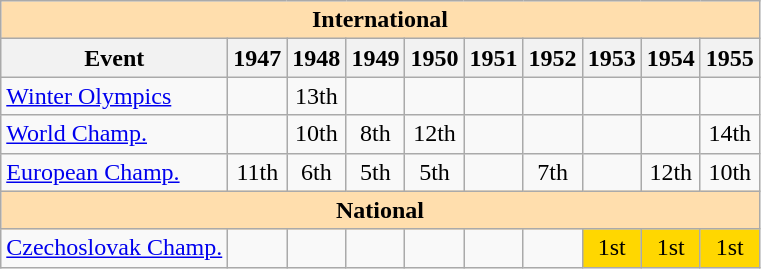<table class="wikitable" style="text-align:center">
<tr>
<th style="background-color: #ffdead; " colspan=10 align=center>International</th>
</tr>
<tr>
<th>Event</th>
<th>1947</th>
<th>1948</th>
<th>1949</th>
<th>1950</th>
<th>1951</th>
<th>1952</th>
<th>1953</th>
<th>1954</th>
<th>1955</th>
</tr>
<tr>
<td align=left><a href='#'>Winter Olympics</a></td>
<td></td>
<td>13th</td>
<td></td>
<td></td>
<td></td>
<td></td>
<td></td>
<td></td>
<td></td>
</tr>
<tr>
<td align=left><a href='#'>World Champ.</a></td>
<td></td>
<td>10th</td>
<td>8th</td>
<td>12th</td>
<td></td>
<td></td>
<td></td>
<td></td>
<td>14th</td>
</tr>
<tr>
<td align=left><a href='#'>European Champ.</a></td>
<td>11th</td>
<td>6th</td>
<td>5th</td>
<td>5th</td>
<td></td>
<td>7th</td>
<td></td>
<td>12th</td>
<td>10th</td>
</tr>
<tr>
<th style="background-color: #ffdead; " colspan=10 align=center>National</th>
</tr>
<tr>
<td align=left><a href='#'>Czechoslovak Champ.</a></td>
<td></td>
<td></td>
<td></td>
<td></td>
<td></td>
<td></td>
<td bgcolor=gold>1st</td>
<td bgcolor=gold>1st</td>
<td bgcolor=gold>1st</td>
</tr>
</table>
